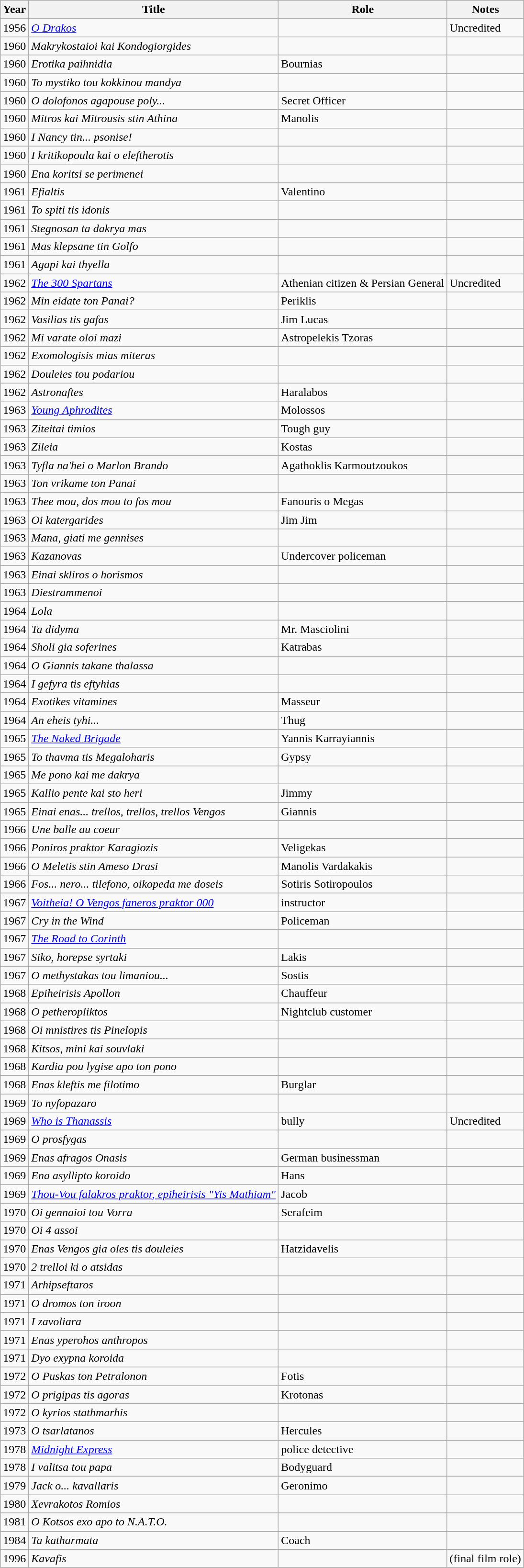<table class="wikitable sortable">
<tr>
<th>Year</th>
<th>Title</th>
<th>Role</th>
<th class="unsortable">Notes</th>
</tr>
<tr>
<td>1956</td>
<td><em><a href='#'>O Drakos</a></em></td>
<td></td>
<td>Uncredited</td>
</tr>
<tr>
<td>1960</td>
<td><em>Makrykostaioi kai Kondogiorgides</em></td>
<td></td>
<td></td>
</tr>
<tr>
<td>1960</td>
<td><em>Erotika paihnidia</em></td>
<td>Bournias</td>
<td></td>
</tr>
<tr>
<td>1960</td>
<td><em>To mystiko tou kokkinou mandya</em></td>
<td></td>
<td></td>
</tr>
<tr>
<td>1960</td>
<td><em>O dolofonos agapouse poly...</em></td>
<td>Secret Officer</td>
<td></td>
</tr>
<tr>
<td>1960</td>
<td><em>Mitros kai Mitrousis stin Athina</em></td>
<td>Manolis</td>
<td></td>
</tr>
<tr>
<td>1960</td>
<td><em>I Nancy tin... psonise!</em></td>
<td></td>
<td></td>
</tr>
<tr>
<td>1960</td>
<td><em>I kritikopoula kai o eleftherotis</em></td>
<td></td>
<td></td>
</tr>
<tr>
<td>1960</td>
<td><em>Ena koritsi se perimenei</em></td>
<td></td>
<td></td>
</tr>
<tr>
<td>1961</td>
<td><em>Efialtis</em></td>
<td>Valentino</td>
<td></td>
</tr>
<tr>
<td>1961</td>
<td><em>To spiti tis idonis</em></td>
<td></td>
<td></td>
</tr>
<tr>
<td>1961</td>
<td><em>Stegnosan ta dakrya mas</em></td>
<td></td>
<td></td>
</tr>
<tr>
<td>1961</td>
<td><em>Mas klepsane tin Golfo</em></td>
<td></td>
<td></td>
</tr>
<tr>
<td>1961</td>
<td><em>Agapi kai thyella</em></td>
<td></td>
<td></td>
</tr>
<tr>
<td>1962</td>
<td><em><a href='#'>The 300 Spartans</a></em></td>
<td>Athenian citizen & Persian General</td>
<td>Uncredited</td>
</tr>
<tr>
<td>1962</td>
<td><em>Min eidate ton Panai?</em></td>
<td>Periklis</td>
<td></td>
</tr>
<tr>
<td>1962</td>
<td><em>Vasilias tis gafas</em></td>
<td>Jim Lucas</td>
<td></td>
</tr>
<tr>
<td>1962</td>
<td><em>Mi varate oloi mazi</em></td>
<td>Astropelekis Tzoras</td>
<td></td>
</tr>
<tr>
<td>1962</td>
<td><em>Exomologisis mias miteras</em></td>
<td></td>
<td></td>
</tr>
<tr>
<td>1962</td>
<td><em>Douleies tou podariou</em></td>
<td></td>
<td></td>
</tr>
<tr>
<td>1962</td>
<td><em>Astronaftes</em></td>
<td>Haralabos</td>
<td></td>
</tr>
<tr>
<td>1963</td>
<td><em><a href='#'>Young Aphrodites</a></em></td>
<td>Molossos</td>
<td></td>
</tr>
<tr>
<td>1963</td>
<td><em>Ziteitai timios</em></td>
<td>Tough guy</td>
<td></td>
</tr>
<tr>
<td>1963</td>
<td><em>Zileia</em></td>
<td>Kostas</td>
<td></td>
</tr>
<tr>
<td>1963</td>
<td><em>Tyfla na'hei o Marlon Brando</em></td>
<td>Agathoklis Karmoutzoukos</td>
<td></td>
</tr>
<tr>
<td>1963</td>
<td><em>Ton vrikame ton Panai</em></td>
<td></td>
<td></td>
</tr>
<tr>
<td>1963</td>
<td><em>Thee mou, dos mou to fos mou</em></td>
<td>Fanouris o Megas</td>
<td></td>
</tr>
<tr>
<td>1963</td>
<td><em>Oi katergarides</em></td>
<td>Jim Jim</td>
<td></td>
</tr>
<tr>
<td>1963</td>
<td><em>Mana, giati me gennises</em></td>
<td></td>
<td></td>
</tr>
<tr>
<td>1963</td>
<td><em>Kazanovas</em></td>
<td>Undercover policeman</td>
<td></td>
</tr>
<tr>
<td>1963</td>
<td><em>Einai skliros o horismos</em></td>
<td></td>
<td></td>
</tr>
<tr>
<td>1963</td>
<td><em>Diestrammenoi</em></td>
<td></td>
<td></td>
</tr>
<tr>
<td>1964</td>
<td><em>Lola</em></td>
<td></td>
<td></td>
</tr>
<tr>
<td>1964</td>
<td><em>Ta didyma</em></td>
<td>Mr. Masciolini</td>
<td></td>
</tr>
<tr>
<td>1964</td>
<td><em>Sholi gia soferines</em></td>
<td>Katrabas</td>
<td></td>
</tr>
<tr>
<td>1964</td>
<td><em>O Giannis takane thalassa</em></td>
<td></td>
<td></td>
</tr>
<tr>
<td>1964</td>
<td><em>I gefyra tis eftyhias</em></td>
<td></td>
<td></td>
</tr>
<tr>
<td>1964</td>
<td><em>Exotikes vitamines</em></td>
<td>Masseur</td>
<td></td>
</tr>
<tr>
<td>1964</td>
<td><em>An eheis tyhi...</em></td>
<td>Thug</td>
<td></td>
</tr>
<tr>
<td>1965</td>
<td><em><a href='#'>The Naked Brigade</a></em></td>
<td>Yannis Karrayiannis</td>
<td></td>
</tr>
<tr>
<td>1965</td>
<td><em>To thavma tis Megaloharis</em></td>
<td>Gypsy</td>
<td></td>
</tr>
<tr>
<td>1965</td>
<td><em>Me pono kai me dakrya</em></td>
<td></td>
<td></td>
</tr>
<tr>
<td>1965</td>
<td><em>Kallio pente kai sto heri</em></td>
<td>Jimmy</td>
<td></td>
</tr>
<tr>
<td>1965</td>
<td><em>Einai enas... trellos, trellos, trellos Vengos</em></td>
<td>Giannis</td>
<td></td>
</tr>
<tr>
<td>1966</td>
<td><em>Une balle au coeur</em></td>
<td></td>
<td></td>
</tr>
<tr>
<td>1966</td>
<td><em>Poniros praktor Karagiozis</em></td>
<td>Veligekas</td>
<td></td>
</tr>
<tr>
<td>1966</td>
<td><em>O Meletis stin Ameso Drasi</em></td>
<td>Manolis Vardakakis</td>
<td></td>
</tr>
<tr>
<td>1966</td>
<td><em>Fos... nero... tilefono, oikopeda me doseis</em></td>
<td>Sotiris Sotiropoulos</td>
<td></td>
</tr>
<tr>
<td>1967</td>
<td><em><a href='#'>Voitheia! O Vengos faneros praktor 000</a></em></td>
<td>instructor</td>
<td></td>
</tr>
<tr>
<td>1967</td>
<td><em>Cry in the Wind</em></td>
<td>Policeman</td>
<td></td>
</tr>
<tr>
<td>1967</td>
<td><em><a href='#'>The Road to Corinth</a></em></td>
<td></td>
<td></td>
</tr>
<tr>
<td>1967</td>
<td><em>Siko, horepse syrtaki</em></td>
<td>Lakis</td>
<td></td>
</tr>
<tr>
<td>1967</td>
<td><em>O methystakas tou limaniou...</em></td>
<td>Sostis</td>
<td></td>
</tr>
<tr>
<td>1968</td>
<td><em>Epiheirisis Apollon</em></td>
<td>Chauffeur</td>
<td></td>
</tr>
<tr>
<td>1968</td>
<td><em>O petheropliktos</em></td>
<td>Nightclub customer</td>
<td></td>
</tr>
<tr>
<td>1968</td>
<td><em>Oi mnistires tis Pinelopis</em></td>
<td></td>
<td></td>
</tr>
<tr>
<td>1968</td>
<td><em>Kitsos, mini kai souvlaki</em></td>
<td></td>
<td></td>
</tr>
<tr>
<td>1968</td>
<td><em>Kardia pou lygise apo ton pono</em></td>
<td></td>
<td></td>
</tr>
<tr>
<td>1968</td>
<td><em>Enas kleftis me filotimo</em></td>
<td>Burglar</td>
<td></td>
</tr>
<tr>
<td>1969</td>
<td><em>To nyfopazaro</em></td>
<td></td>
<td></td>
</tr>
<tr>
<td>1969</td>
<td><em><a href='#'>Who is Thanassis</a></em></td>
<td>bully</td>
<td>Uncredited</td>
</tr>
<tr>
<td>1969</td>
<td><em>O prosfygas</em></td>
<td></td>
<td></td>
</tr>
<tr>
<td>1969</td>
<td><em>Enas afragos Onasis</em></td>
<td>German businessman</td>
<td></td>
</tr>
<tr>
<td>1969</td>
<td><em>Ena asyllipto koroido</em></td>
<td>Hans</td>
<td></td>
</tr>
<tr>
<td>1969</td>
<td><em><a href='#'>Thou-Vou falakros praktor, epiheirisis "Yis Mathiam"</a></em></td>
<td>Jacob</td>
<td></td>
</tr>
<tr>
<td>1970</td>
<td><em>Oi gennaioi tou Vorra</em></td>
<td>Serafeim</td>
<td></td>
</tr>
<tr>
<td>1970</td>
<td><em>Oi 4 assoi</em></td>
<td></td>
<td></td>
</tr>
<tr>
<td>1970</td>
<td><em>Enas Vengos gia oles tis douleies</em></td>
<td>Hatzidavelis</td>
<td></td>
</tr>
<tr>
<td>1970</td>
<td><em>2 trelloi ki o atsidas</em></td>
<td></td>
<td></td>
</tr>
<tr>
<td>1971</td>
<td><em>Arhipseftaros</em></td>
<td></td>
<td></td>
</tr>
<tr>
<td>1971</td>
<td><em>O dromos ton iroon</em></td>
<td></td>
<td></td>
</tr>
<tr>
<td>1971</td>
<td><em>I zavoliara</em></td>
<td></td>
<td></td>
</tr>
<tr>
<td>1971</td>
<td><em>Enas yperohos anthropos</em></td>
<td></td>
<td></td>
</tr>
<tr>
<td>1971</td>
<td><em>Dyo exypna koroida</em></td>
<td></td>
<td></td>
</tr>
<tr>
<td>1972</td>
<td><em>O Puskas ton Petralonon</em></td>
<td>Fotis</td>
<td></td>
</tr>
<tr>
<td>1972</td>
<td><em>O prigipas tis agoras</em></td>
<td>Krotonas</td>
<td></td>
</tr>
<tr>
<td>1972</td>
<td><em>O kyrios stathmarhis</em></td>
<td></td>
<td></td>
</tr>
<tr>
<td>1973</td>
<td><em>O tsarlatanos</em></td>
<td>Hercules</td>
<td></td>
</tr>
<tr>
<td>1978</td>
<td><em><a href='#'>Midnight Express</a></em> </td>
<td>police detective</td>
<td></td>
</tr>
<tr>
<td>1978</td>
<td><em>I valitsa tou papa</em></td>
<td>Bodyguard</td>
<td></td>
</tr>
<tr>
<td>1979</td>
<td><em>Jack o... kavallaris</em></td>
<td>Geronimo</td>
<td></td>
</tr>
<tr>
<td>1980</td>
<td><em>Xevrakotos Romios</em></td>
<td></td>
<td></td>
</tr>
<tr>
<td>1981</td>
<td><em>O Kotsos exo apo to N.A.T.O.</em></td>
<td></td>
<td></td>
</tr>
<tr>
<td>1984</td>
<td><em>Ta katharmata</em></td>
<td>Coach</td>
<td></td>
</tr>
<tr>
<td>1996</td>
<td><em>Kavafis</em></td>
<td></td>
<td>(final film role)</td>
</tr>
</table>
